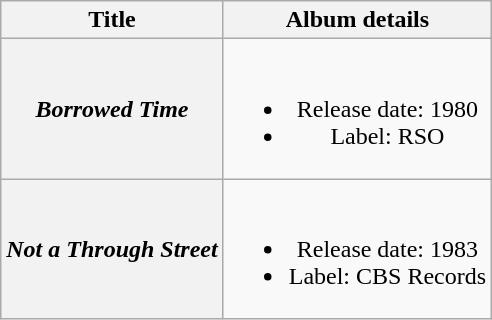<table class="wikitable plainrowheaders" style="text-align:center;">
<tr>
<th scope="col">Title</th>
<th scope="col">Album details</th>
</tr>
<tr>
<th scope="row"><em>Borrowed Time</em></th>
<td><br><ul><li>Release date: 1980</li><li>Label: RSO</li></ul></td>
</tr>
<tr>
<th scope="row"><em>Not a Through Street</em></th>
<td><br><ul><li>Release date: 1983</li><li>Label: CBS Records</li></ul></td>
</tr>
</table>
